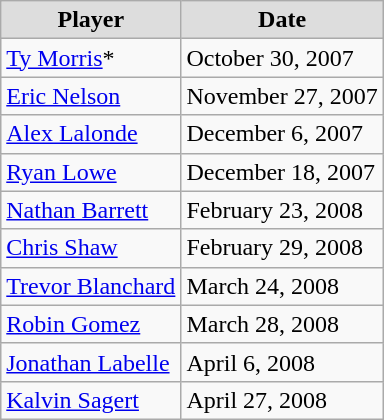<table class="wikitable">
<tr align="center"  bgcolor="#dddddd">
<td><strong>Player</strong></td>
<td><strong>Date</strong></td>
</tr>
<tr>
<td><a href='#'>Ty Morris</a>*</td>
<td>October 30, 2007</td>
</tr>
<tr>
<td><a href='#'>Eric Nelson</a></td>
<td>November 27, 2007</td>
</tr>
<tr>
<td><a href='#'>Alex Lalonde</a></td>
<td>December 6, 2007</td>
</tr>
<tr>
<td><a href='#'>Ryan Lowe</a></td>
<td>December 18, 2007</td>
</tr>
<tr>
<td><a href='#'>Nathan Barrett</a></td>
<td>February 23, 2008</td>
</tr>
<tr>
<td><a href='#'>Chris Shaw</a></td>
<td>February 29, 2008</td>
</tr>
<tr>
<td><a href='#'>Trevor Blanchard</a></td>
<td>March 24, 2008</td>
</tr>
<tr>
<td><a href='#'>Robin Gomez</a></td>
<td>March 28, 2008</td>
</tr>
<tr>
<td><a href='#'>Jonathan Labelle</a></td>
<td>April 6, 2008</td>
</tr>
<tr>
<td><a href='#'>Kalvin Sagert</a></td>
<td>April 27, 2008</td>
</tr>
</table>
